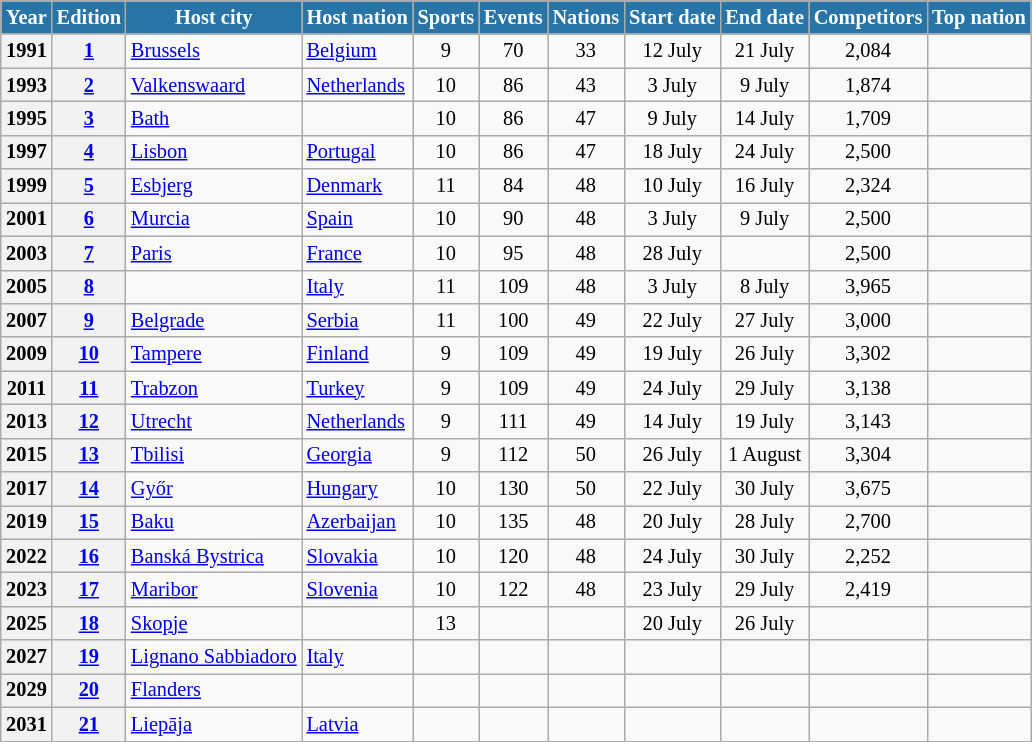<table class="wikitable sortable" style="font-size: 85%; margin-left:auto; margin-right:auto;">
<tr>
<th rowspan=1 style="background:#2874A6; color:white;">Year</th>
<th rowspan=1 style="background:#2874A6; color:white;">Edition</th>
<th rowspan=1 style="background:#2874A6; color:white;">Host city</th>
<th rowspan=1 style="background:#2874A6; color:white;">Host nation</th>
<th rowspan=1 style="background:#2874A6; color:white;">Sports</th>
<th rowspan=1 style="background:#2874A6; color:white;">Events</th>
<th rowspan=1 style="background:#2874A6; color:white;">Nations</th>
<th rowspan=1 style="background:#2874A6; color:white;">Start date</th>
<th rowspan=1 style="background:#2874A6; color:white;">End date</th>
<th rowspan=1 style="background:#2874A6; color:white;">Competitors</th>
<th rowspan=1 style="background:#2874A6; color:white;">Top nation</th>
</tr>
<tr>
<th>1991</th>
<th><a href='#'>1</a></th>
<td><a href='#'>Brussels</a></td>
<td> <a href='#'>Belgium</a></td>
<td align=center>9</td>
<td align=center>70</td>
<td align=center>33</td>
<td align=center>12 July</td>
<td align=center>21 July</td>
<td align=center>2,084</td>
<td></td>
</tr>
<tr>
<th>1993</th>
<th><a href='#'>2</a></th>
<td><a href='#'>Valkenswaard</a></td>
<td> <a href='#'>Netherlands</a></td>
<td align=center>10</td>
<td align=center>86</td>
<td align=center>43</td>
<td align=center>3 July</td>
<td align=center>9 July</td>
<td align=center>1,874</td>
<td></td>
</tr>
<tr>
<th>1995</th>
<th><a href='#'>3</a></th>
<td><a href='#'>Bath</a></td>
<td></td>
<td align=center>10</td>
<td align=center>86</td>
<td align=center>47</td>
<td align=center>9 July</td>
<td align=center>14 July</td>
<td align=center>1,709</td>
<td></td>
</tr>
<tr>
<th>1997</th>
<th><a href='#'>4</a></th>
<td><a href='#'>Lisbon</a></td>
<td> <a href='#'>Portugal</a></td>
<td align=center>10</td>
<td align=center>86</td>
<td align=center>47</td>
<td align=center>18 July</td>
<td align=center>24 July</td>
<td align=center>2,500</td>
<td></td>
</tr>
<tr>
<th>1999</th>
<th><a href='#'>5</a></th>
<td><a href='#'>Esbjerg</a></td>
<td> <a href='#'>Denmark</a></td>
<td align=center>11</td>
<td align=center>84</td>
<td align=center>48</td>
<td align=center>10 July</td>
<td align=center>16 July</td>
<td align=center>2,324</td>
<td></td>
</tr>
<tr>
<th>2001</th>
<th><a href='#'>6</a></th>
<td><a href='#'>Murcia</a></td>
<td> <a href='#'>Spain</a></td>
<td align=center>10</td>
<td align=center>90</td>
<td align=center>48</td>
<td align=center>3 July</td>
<td align=center>9 July</td>
<td align=center>2,500</td>
<td></td>
</tr>
<tr>
<th>2003</th>
<th><a href='#'>7</a></th>
<td><a href='#'>Paris</a></td>
<td> <a href='#'>France</a></td>
<td align=center>10</td>
<td align=center>95</td>
<td align=center>48</td>
<td align=center>28 July</td>
<td align=center></td>
<td align=center>2,500</td>
<td></td>
</tr>
<tr>
<th>2005</th>
<th><a href='#'>8</a></th>
<td></td>
<td> <a href='#'>Italy</a></td>
<td align=center>11</td>
<td align=center>109</td>
<td align=center>48</td>
<td align=center>3 July</td>
<td align=center>8 July</td>
<td align=center>3,965</td>
<td></td>
</tr>
<tr>
<th>2007</th>
<th><a href='#'>9</a></th>
<td><a href='#'>Belgrade</a></td>
<td> <a href='#'>Serbia</a></td>
<td align=center>11</td>
<td align=center>100</td>
<td align=center>49</td>
<td align=center>22 July</td>
<td align=center>27 July</td>
<td align=center>3,000</td>
<td></td>
</tr>
<tr>
<th>2009</th>
<th><a href='#'>10</a></th>
<td><a href='#'>Tampere</a></td>
<td> <a href='#'>Finland</a></td>
<td align=center>9</td>
<td align=center>109</td>
<td align=center>49</td>
<td align=center>19 July</td>
<td align=center>26 July</td>
<td align=center>3,302</td>
<td></td>
</tr>
<tr>
<th>2011</th>
<th><a href='#'>11</a></th>
<td><a href='#'>Trabzon</a></td>
<td> <a href='#'>Turkey</a></td>
<td align=center>9</td>
<td align=center>109</td>
<td align=center>49</td>
<td align=center>24 July</td>
<td align=center>29 July</td>
<td align=center>3,138</td>
<td></td>
</tr>
<tr>
<th>2013</th>
<th><a href='#'>12</a></th>
<td><a href='#'>Utrecht</a></td>
<td> <a href='#'>Netherlands</a></td>
<td align=center>9</td>
<td align=center>111</td>
<td align=center>49</td>
<td align=center>14 July</td>
<td align=center>19 July</td>
<td align=center>3,143</td>
<td></td>
</tr>
<tr>
<th>2015</th>
<th><a href='#'>13</a></th>
<td><a href='#'>Tbilisi</a></td>
<td> <a href='#'>Georgia</a></td>
<td align=center>9</td>
<td align=center>112</td>
<td align=center>50</td>
<td align=center>26 July</td>
<td align=center>1 August</td>
<td align=center>3,304</td>
<td></td>
</tr>
<tr>
<th>2017</th>
<th><a href='#'>14</a></th>
<td><a href='#'>Győr</a></td>
<td> <a href='#'>Hungary</a></td>
<td align=center>10</td>
<td align=center>130</td>
<td align=center>50</td>
<td align=center>22 July</td>
<td align=center>30 July</td>
<td align=center>3,675</td>
<td></td>
</tr>
<tr>
<th>2019</th>
<th><a href='#'>15</a></th>
<td><a href='#'>Baku</a></td>
<td> <a href='#'>Azerbaijan</a></td>
<td align=center>10</td>
<td align=center>135</td>
<td align=center>48</td>
<td align=center>20 July</td>
<td align=center>28 July</td>
<td align=center>2,700</td>
<td></td>
</tr>
<tr>
<th>2022</th>
<th><a href='#'>16</a></th>
<td><a href='#'>Banská Bystrica</a></td>
<td> <a href='#'>Slovakia</a></td>
<td align=center>10</td>
<td align=center>120</td>
<td align=center>48</td>
<td align=center>24 July</td>
<td align=center>30 July</td>
<td align=center>2,252</td>
<td></td>
</tr>
<tr>
<th>2023</th>
<th><a href='#'>17</a></th>
<td><a href='#'>Maribor</a></td>
<td> <a href='#'>Slovenia</a></td>
<td align=center>10</td>
<td align=center>122</td>
<td align=center>48</td>
<td align=center>23 July</td>
<td align=center>29 July</td>
<td align=center>2,419</td>
<td></td>
</tr>
<tr>
<th>2025</th>
<th><a href='#'>18</a></th>
<td><a href='#'>Skopje</a></td>
<td></td>
<td align=center>13</td>
<td align="center"></td>
<td align=center></td>
<td align=center>20 July</td>
<td align=center>26 July</td>
<td align="center"></td>
<td></td>
</tr>
<tr>
<th>2027</th>
<th><a href='#'>19</a></th>
<td><a href='#'>Lignano Sabbiadoro</a></td>
<td> <a href='#'>Italy</a></td>
<td align=center></td>
<td align=center></td>
<td align=center></td>
<td align=center></td>
<td align=center></td>
<td align=center></td>
<td></td>
</tr>
<tr>
<th>2029</th>
<th><a href='#'>20</a></th>
<td><a href='#'>Flanders</a></td>
<td></td>
<td align=center></td>
<td align="center"></td>
<td align=center></td>
<td align=center></td>
<td align=center></td>
<td align="center"></td>
<td></td>
</tr>
<tr>
<th>2031</th>
<th><a href='#'>21</a></th>
<td><a href='#'>Liepāja</a></td>
<td> <a href='#'>Latvia</a></td>
<td align=center></td>
<td align=center></td>
<td align=center></td>
<td align=center></td>
<td align=center></td>
<td align=center></td>
<td></td>
</tr>
</table>
